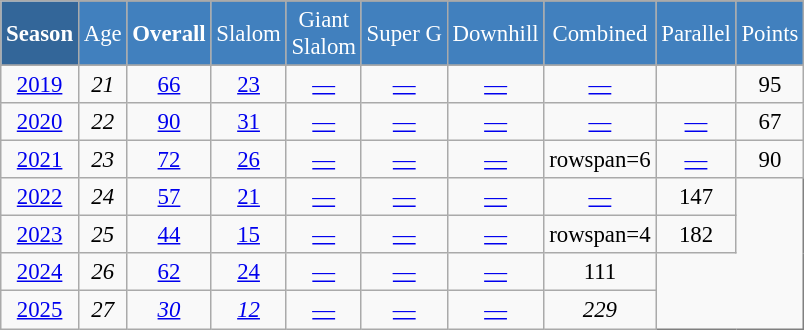<table class="wikitable" style="font-size:95%; text-align:center; border:grey solid 1px; border-collapse:collapse;" width="40%">
<tr style="background-color:#369; color:white;">
<td rowspan="2" colspan="1" width="6%"><strong>Season</strong></td>
</tr>
<tr style="background-color:#4180be; color:white;">
<td width="3%">Age</td>
<td width="5%"><strong>Overall</strong></td>
<td width="5%">Slalom</td>
<td width="5%">Giant<br>Slalom</td>
<td width="5%">Super G</td>
<td width="5%">Downhill</td>
<td width="5%">Combined</td>
<td width="5%">Parallel</td>
<td width="5%">Points</td>
</tr>
<tr style="background-color:#8CB2D8; color:white;">
</tr>
<tr>
<td><a href='#'>2019</a></td>
<td><em>21</em></td>
<td><a href='#'>66</a></td>
<td><a href='#'>23</a></td>
<td><a href='#'>—</a></td>
<td><a href='#'>—</a></td>
<td><a href='#'>—</a></td>
<td><a href='#'>—</a></td>
<td></td>
<td>95</td>
</tr>
<tr>
<td><a href='#'>2020</a></td>
<td><em>22</em></td>
<td><a href='#'>90</a></td>
<td><a href='#'>31</a></td>
<td><a href='#'>—</a></td>
<td><a href='#'>—</a></td>
<td><a href='#'>—</a></td>
<td><a href='#'>—</a></td>
<td><a href='#'>—</a></td>
<td>67</td>
</tr>
<tr>
<td><a href='#'>2021</a></td>
<td><em>23</em></td>
<td><a href='#'>72</a></td>
<td><a href='#'>26</a></td>
<td><a href='#'>—</a></td>
<td><a href='#'>—</a></td>
<td><a href='#'>—</a></td>
<td>rowspan=6 </td>
<td><a href='#'>—</a></td>
<td>90</td>
</tr>
<tr>
<td><a href='#'>2022</a></td>
<td><em>24</em></td>
<td><a href='#'>57</a></td>
<td><a href='#'>21</a></td>
<td><a href='#'>—</a></td>
<td><a href='#'>—</a></td>
<td><a href='#'>—</a></td>
<td><a href='#'>—</a></td>
<td>147</td>
</tr>
<tr>
<td><a href='#'>2023</a></td>
<td><em>25</em></td>
<td><a href='#'>44</a></td>
<td><a href='#'>15</a></td>
<td><a href='#'>—</a></td>
<td><a href='#'>—</a></td>
<td><a href='#'>—</a></td>
<td>rowspan=4 </td>
<td>182</td>
</tr>
<tr>
<td><a href='#'>2024</a></td>
<td><em>26</em></td>
<td><a href='#'>62</a></td>
<td><a href='#'>24</a></td>
<td><a href='#'>—</a></td>
<td><a href='#'>—</a></td>
<td><a href='#'>—</a></td>
<td>111</td>
</tr>
<tr>
<td><a href='#'>2025</a></td>
<td><em>27</em></td>
<td><a href='#'><em>30</em></a></td>
<td><a href='#'><em>12</em></a></td>
<td><a href='#'>—</a></td>
<td><a href='#'>—</a></td>
<td><a href='#'>—</a></td>
<td><em>229</em></td>
</tr>
</table>
